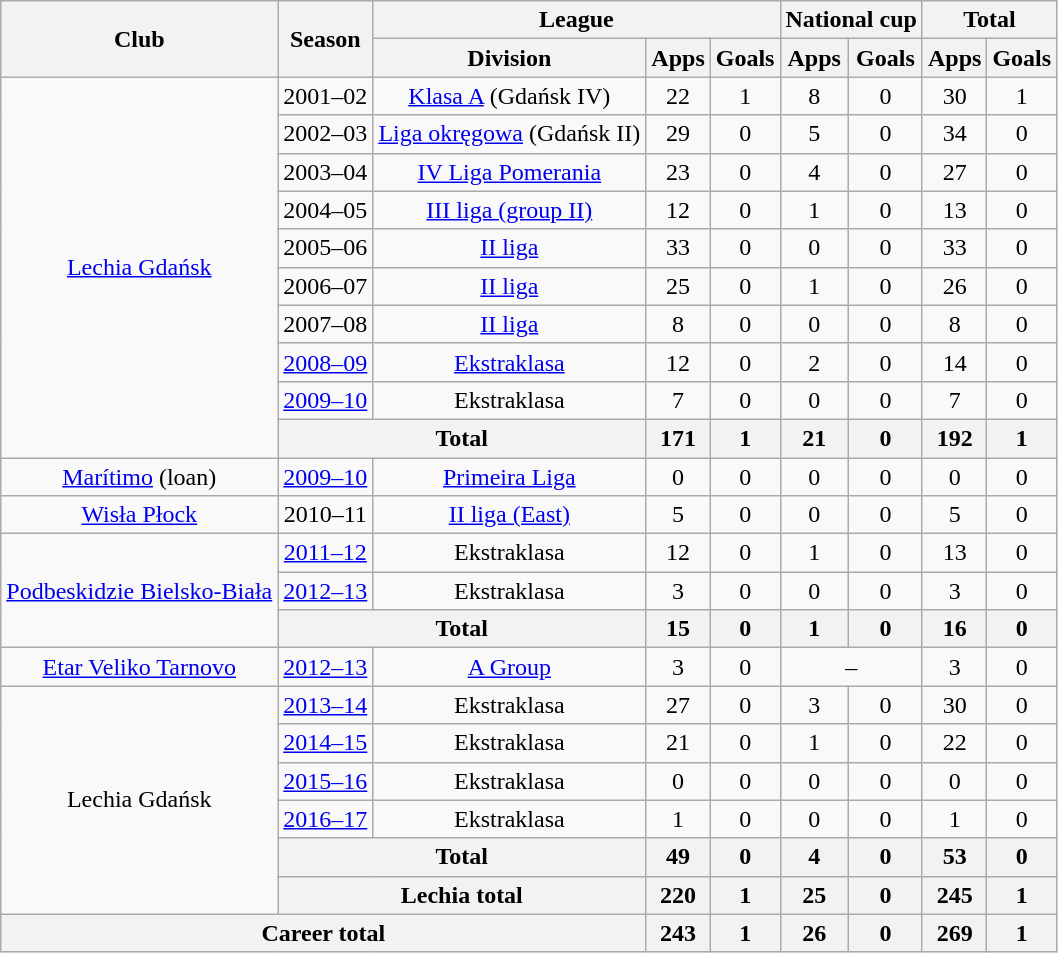<table class=wikitable style=text-align:center>
<tr>
<th rowspan=2>Club</th>
<th rowspan=2>Season</th>
<th colspan=3>League</th>
<th colspan=2>National cup</th>
<th colspan=2>Total</th>
</tr>
<tr>
<th>Division</th>
<th>Apps</th>
<th>Goals</th>
<th>Apps</th>
<th>Goals</th>
<th>Apps</th>
<th>Goals</th>
</tr>
<tr>
<td rowspan=10><a href='#'>Lechia Gdańsk</a></td>
<td>2001–02</td>
<td><a href='#'>Klasa A</a> (Gdańsk IV)</td>
<td>22</td>
<td>1</td>
<td>8</td>
<td>0</td>
<td>30</td>
<td>1</td>
</tr>
<tr>
<td>2002–03</td>
<td><a href='#'>Liga okręgowa</a> (Gdańsk II)</td>
<td>29</td>
<td>0</td>
<td>5</td>
<td>0</td>
<td>34</td>
<td>0</td>
</tr>
<tr>
<td>2003–04</td>
<td><a href='#'>IV Liga Pomerania</a></td>
<td>23</td>
<td>0</td>
<td>4</td>
<td>0</td>
<td>27</td>
<td>0</td>
</tr>
<tr>
<td>2004–05</td>
<td><a href='#'>III liga (group II)</a></td>
<td>12</td>
<td>0</td>
<td>1</td>
<td>0</td>
<td>13</td>
<td>0</td>
</tr>
<tr>
<td>2005–06</td>
<td><a href='#'>II liga</a></td>
<td>33</td>
<td>0</td>
<td>0</td>
<td>0</td>
<td>33</td>
<td>0</td>
</tr>
<tr>
<td>2006–07</td>
<td><a href='#'>II liga</a></td>
<td>25</td>
<td>0</td>
<td>1</td>
<td>0</td>
<td>26</td>
<td>0</td>
</tr>
<tr>
<td>2007–08</td>
<td><a href='#'>II liga</a></td>
<td>8</td>
<td>0</td>
<td>0</td>
<td>0</td>
<td>8</td>
<td>0</td>
</tr>
<tr>
<td><a href='#'>2008–09</a></td>
<td><a href='#'>Ekstraklasa</a></td>
<td>12</td>
<td>0</td>
<td>2</td>
<td>0</td>
<td>14</td>
<td>0</td>
</tr>
<tr>
<td><a href='#'>2009–10</a></td>
<td>Ekstraklasa</td>
<td>7</td>
<td>0</td>
<td>0</td>
<td>0</td>
<td>7</td>
<td>0</td>
</tr>
<tr>
<th colspan=2>Total</th>
<th>171</th>
<th>1</th>
<th>21</th>
<th>0</th>
<th>192</th>
<th>1</th>
</tr>
<tr>
<td><a href='#'>Marítimo</a> (loan)</td>
<td><a href='#'>2009–10</a></td>
<td><a href='#'>Primeira Liga</a></td>
<td>0</td>
<td>0</td>
<td>0</td>
<td>0</td>
<td>0</td>
<td>0</td>
</tr>
<tr>
<td><a href='#'>Wisła Płock</a></td>
<td>2010–11</td>
<td><a href='#'>II liga (East)</a></td>
<td>5</td>
<td>0</td>
<td>0</td>
<td>0</td>
<td>5</td>
<td>0</td>
</tr>
<tr>
<td rowspan=3><a href='#'>Podbeskidzie Bielsko-Biała</a></td>
<td><a href='#'>2011–12</a></td>
<td>Ekstraklasa</td>
<td>12</td>
<td>0</td>
<td>1</td>
<td>0</td>
<td>13</td>
<td>0</td>
</tr>
<tr>
<td><a href='#'>2012–13</a></td>
<td>Ekstraklasa</td>
<td>3</td>
<td>0</td>
<td>0</td>
<td>0</td>
<td>3</td>
<td>0</td>
</tr>
<tr>
<th colspan=2>Total</th>
<th>15</th>
<th>0</th>
<th>1</th>
<th>0</th>
<th>16</th>
<th>0</th>
</tr>
<tr>
<td><a href='#'>Etar Veliko Tarnovo</a></td>
<td><a href='#'>2012–13</a></td>
<td><a href='#'>A Group</a></td>
<td>3</td>
<td>0</td>
<td colspan=2>–</td>
<td>3</td>
<td>0</td>
</tr>
<tr>
<td rowspan=6>Lechia Gdańsk</td>
<td><a href='#'>2013–14</a></td>
<td>Ekstraklasa</td>
<td>27</td>
<td>0</td>
<td>3</td>
<td>0</td>
<td>30</td>
<td>0</td>
</tr>
<tr>
<td><a href='#'>2014–15</a></td>
<td>Ekstraklasa</td>
<td>21</td>
<td>0</td>
<td>1</td>
<td>0</td>
<td>22</td>
<td>0</td>
</tr>
<tr>
<td><a href='#'>2015–16</a></td>
<td>Ekstraklasa</td>
<td>0</td>
<td>0</td>
<td>0</td>
<td>0</td>
<td>0</td>
<td>0</td>
</tr>
<tr>
<td><a href='#'>2016–17</a></td>
<td>Ekstraklasa</td>
<td>1</td>
<td>0</td>
<td>0</td>
<td>0</td>
<td>1</td>
<td>0</td>
</tr>
<tr>
<th colspan=2>Total</th>
<th>49</th>
<th>0</th>
<th>4</th>
<th>0</th>
<th>53</th>
<th>0</th>
</tr>
<tr>
<th colspan=2>Lechia total</th>
<th>220</th>
<th>1</th>
<th>25</th>
<th>0</th>
<th>245</th>
<th>1</th>
</tr>
<tr>
<th colspan="3">Career total</th>
<th>243</th>
<th>1</th>
<th>26</th>
<th>0</th>
<th>269</th>
<th>1</th>
</tr>
</table>
